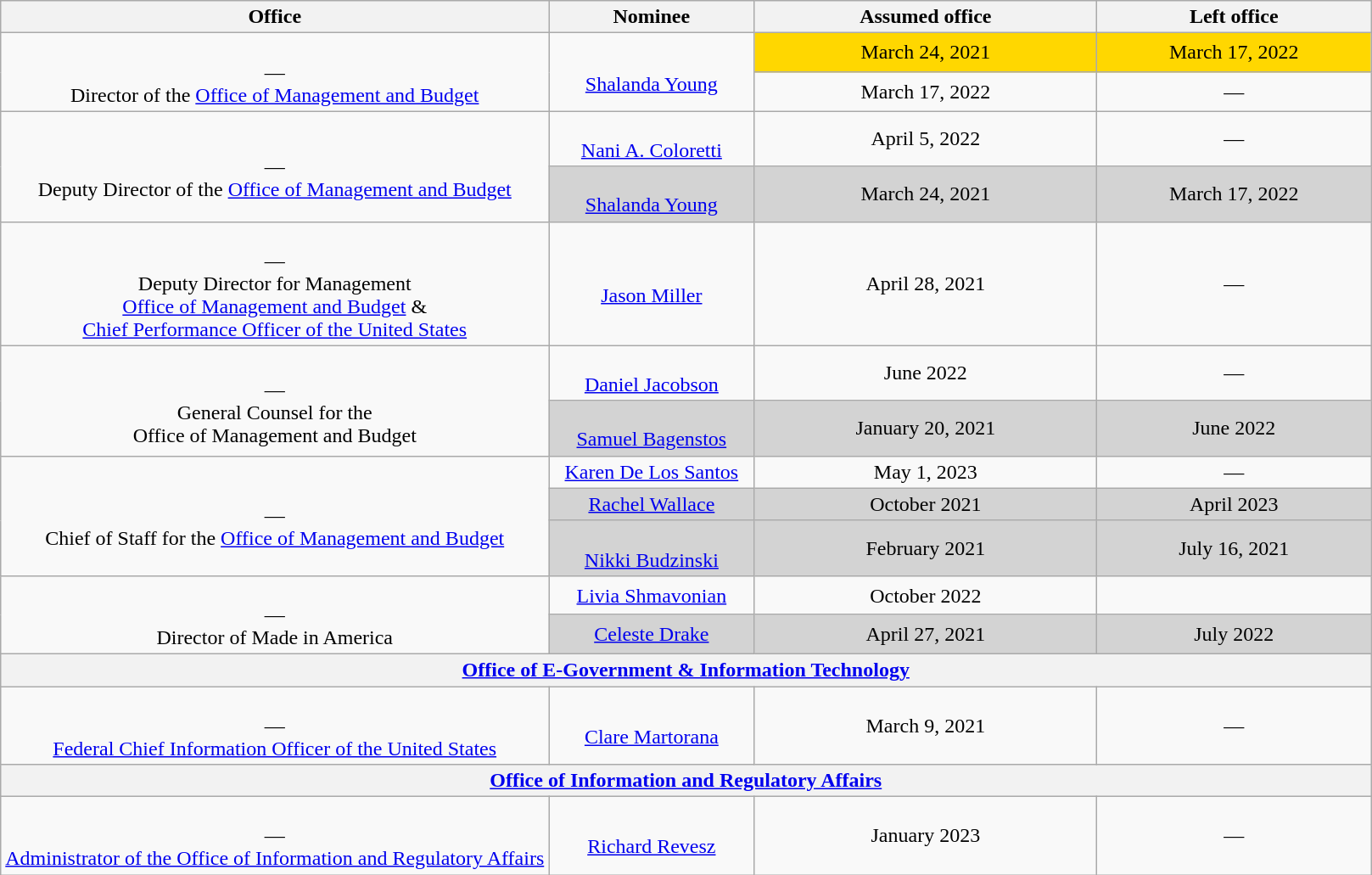<table class="wikitable sortable" style="text-align:center">
<tr>
<th style="width:40%;">Office</th>
<th style="width:15%;">Nominee</th>
<th style="width:25%;" data-sort-type="date">Assumed office</th>
<th style="width:20%;" data-sort-type="date">Left office</th>
</tr>
<tr>
<td rowspan=2><br>—<br>Director of the <a href='#'>Office of Management and Budget</a></td>
<td rowspan=2><br><a href='#'>Shalanda Young</a></td>
<td style="background:gold;">March 24, 2021</td>
<td style="background:gold;">March 17, 2022</td>
</tr>
<tr>
<td>March 17, 2022<br></td>
<td>—</td>
</tr>
<tr>
<td rowspan=2><br>—<br>Deputy Director of the <a href='#'>Office of Management and Budget</a></td>
<td><br><a href='#'>Nani A. Coloretti</a></td>
<td>April 5, 2022<br></td>
<td>—</td>
</tr>
<tr style="background:lightgray;">
<td><br><a href='#'>Shalanda Young</a></td>
<td>March 24, 2021<br></td>
<td>March 17, 2022</td>
</tr>
<tr>
<td><br>—<br>Deputy Director for Management<br><a href='#'>Office of Management and Budget</a> &<br><a href='#'>Chief Performance Officer of the United States</a></td>
<td><br><a href='#'>Jason Miller</a></td>
<td>April 28, 2021<br></td>
<td>—</td>
</tr>
<tr>
<td rowspan=2><br>—<br>General Counsel for the<br>Office of Management and Budget</td>
<td><br><a href='#'>Daniel Jacobson</a></td>
<td>June 2022</td>
<td>—</td>
</tr>
<tr style="background:lightgray;">
<td><br><a href='#'>Samuel Bagenstos</a></td>
<td>January 20, 2021</td>
<td>June 2022</td>
</tr>
<tr>
<td rowspan=3><br>—<br>Chief of Staff for the <a href='#'>Office of Management and Budget</a></td>
<td><a href='#'>Karen De Los Santos</a></td>
<td>May 1, 2023</td>
<td>—</td>
</tr>
<tr style="background:lightgray;">
<td><a href='#'>Rachel Wallace</a></td>
<td>October 2021</td>
<td>April 2023</td>
</tr>
<tr style="background:lightgray;">
<td><br><a href='#'>Nikki Budzinski</a></td>
<td>February 2021</td>
<td>July 16, 2021</td>
</tr>
<tr>
<td rowspan=2><br>—<br>Director of Made in America</td>
<td><a href='#'>Livia Shmavonian</a></td>
<td>October 2022</td>
<td></td>
</tr>
<tr style="background:lightgray;">
<td><a href='#'>Celeste Drake</a></td>
<td>April 27, 2021</td>
<td>July 2022</td>
</tr>
<tr>
<th colspan=4><a href='#'>Office of E-Government & Information Technology</a></th>
</tr>
<tr>
<td><br>—<br><a href='#'>Federal Chief Information Officer of the United States</a></td>
<td><br><a href='#'>Clare Martorana</a></td>
<td>March 9, 2021</td>
<td>—</td>
</tr>
<tr>
<th colspan=4><a href='#'>Office of Information and Regulatory Affairs</a></th>
</tr>
<tr>
<td><br>—<br><a href='#'>Administrator of the Office of Information and Regulatory Affairs</a></td>
<td><br><a href='#'>Richard Revesz</a></td>
<td>January 2023<br></td>
<td>—</td>
</tr>
</table>
